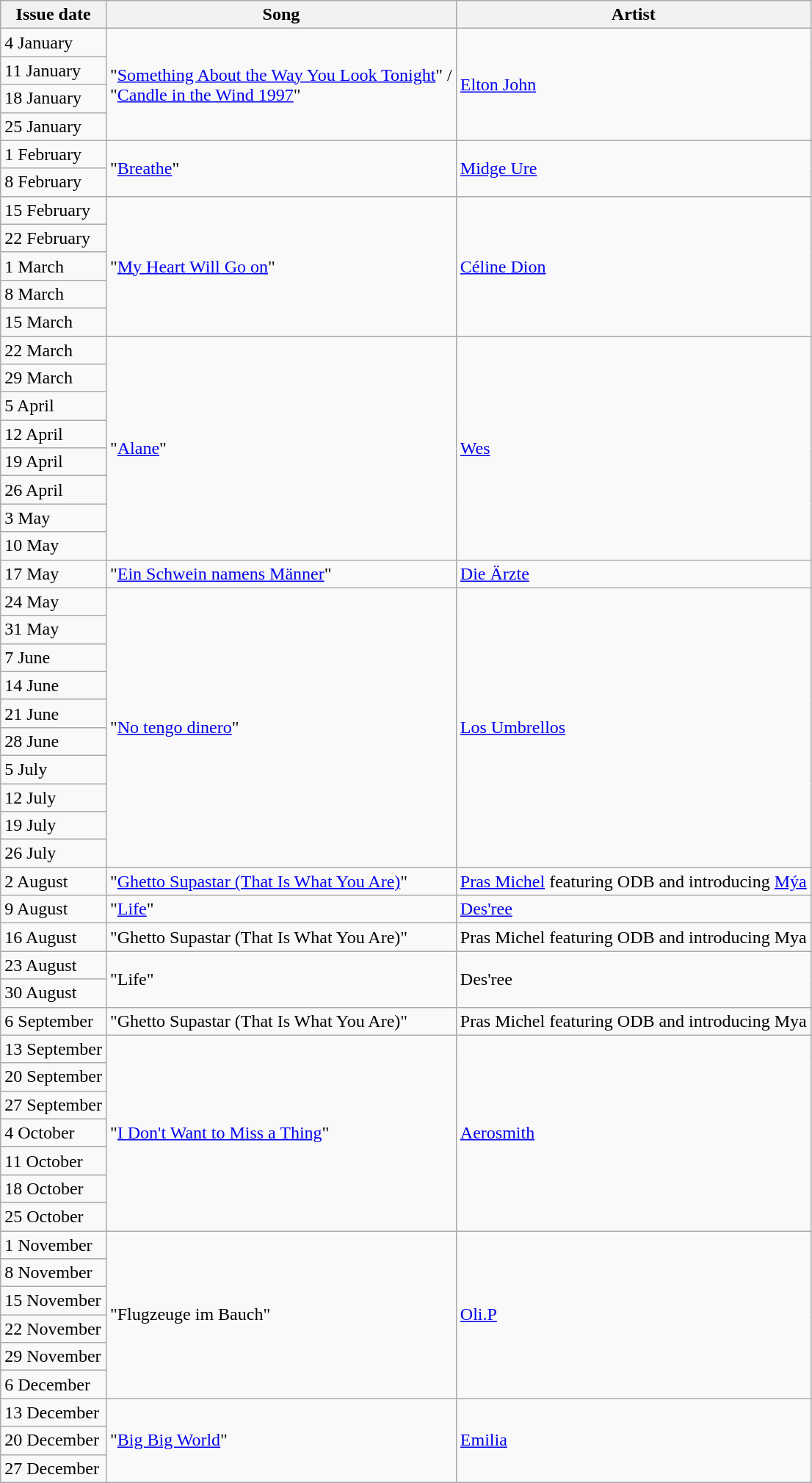<table class=wikitable>
<tr>
<th>Issue date</th>
<th>Song</th>
<th>Artist</th>
</tr>
<tr>
<td>4 January</td>
<td rowspan=4>"<a href='#'>Something About the Way You Look Tonight</a>" / <br>"<a href='#'>Candle in the Wind 1997</a>"</td>
<td rowspan=4><a href='#'>Elton John</a></td>
</tr>
<tr>
<td>11 January</td>
</tr>
<tr>
<td>18 January</td>
</tr>
<tr>
<td>25 January</td>
</tr>
<tr>
<td>1 February</td>
<td rowspan=2>"<a href='#'>Breathe</a>"</td>
<td rowspan=2><a href='#'>Midge Ure</a></td>
</tr>
<tr>
<td>8 February</td>
</tr>
<tr>
<td>15 February</td>
<td rowspan=5>"<a href='#'>My Heart Will Go on</a>"</td>
<td rowspan=5><a href='#'>Céline Dion</a></td>
</tr>
<tr>
<td>22 February</td>
</tr>
<tr>
<td>1 March</td>
</tr>
<tr>
<td>8 March</td>
</tr>
<tr>
<td>15 March</td>
</tr>
<tr>
<td>22 March</td>
<td rowspan=8>"<a href='#'>Alane</a>"</td>
<td rowspan=8><a href='#'>Wes</a></td>
</tr>
<tr>
<td>29 March</td>
</tr>
<tr>
<td>5 April</td>
</tr>
<tr>
<td>12 April</td>
</tr>
<tr>
<td>19 April</td>
</tr>
<tr>
<td>26 April</td>
</tr>
<tr>
<td>3 May</td>
</tr>
<tr>
<td>10 May</td>
</tr>
<tr>
<td>17 May</td>
<td>"<a href='#'>Ein Schwein namens Männer</a>"</td>
<td><a href='#'>Die Ärzte</a></td>
</tr>
<tr>
<td>24 May</td>
<td rowspan=10>"<a href='#'>No tengo dinero</a>"</td>
<td rowspan=10><a href='#'>Los Umbrellos</a></td>
</tr>
<tr>
<td>31 May</td>
</tr>
<tr>
<td>7 June</td>
</tr>
<tr>
<td>14 June</td>
</tr>
<tr>
<td>21 June</td>
</tr>
<tr>
<td>28 June</td>
</tr>
<tr>
<td>5 July</td>
</tr>
<tr>
<td>12 July</td>
</tr>
<tr>
<td>19 July</td>
</tr>
<tr>
<td>26 July</td>
</tr>
<tr>
<td>2 August</td>
<td>"<a href='#'>Ghetto Supastar (That Is What You Are)</a>"</td>
<td><a href='#'>Pras Michel</a> featuring ODB and introducing <a href='#'>Mýa</a></td>
</tr>
<tr>
<td>9 August</td>
<td>"<a href='#'>Life</a>"</td>
<td><a href='#'>Des'ree</a></td>
</tr>
<tr>
<td>16 August</td>
<td>"Ghetto Supastar (That Is What You Are)"</td>
<td>Pras Michel featuring ODB and introducing Mya</td>
</tr>
<tr>
<td>23 August</td>
<td rowspan="2">"Life"</td>
<td rowspan="2">Des'ree</td>
</tr>
<tr>
<td>30 August</td>
</tr>
<tr>
<td>6 September</td>
<td>"Ghetto Supastar (That Is What You Are)"</td>
<td>Pras Michel featuring ODB and introducing Mya</td>
</tr>
<tr>
<td>13 September</td>
<td rowspan=7>"<a href='#'>I Don't Want to Miss a Thing</a>"</td>
<td rowspan=7><a href='#'>Aerosmith</a></td>
</tr>
<tr>
<td>20 September</td>
</tr>
<tr>
<td>27 September</td>
</tr>
<tr>
<td>4 October</td>
</tr>
<tr>
<td>11 October</td>
</tr>
<tr>
<td>18 October</td>
</tr>
<tr>
<td>25 October</td>
</tr>
<tr>
<td>1 November</td>
<td rowspan=6>"Flugzeuge im Bauch"</td>
<td rowspan=6><a href='#'>Oli.P</a></td>
</tr>
<tr>
<td>8 November</td>
</tr>
<tr>
<td>15 November</td>
</tr>
<tr>
<td>22 November</td>
</tr>
<tr>
<td>29 November</td>
</tr>
<tr>
<td>6 December</td>
</tr>
<tr>
<td>13 December</td>
<td rowspan=3>"<a href='#'>Big Big World</a>"</td>
<td rowspan=3><a href='#'>Emilia</a></td>
</tr>
<tr>
<td>20 December</td>
</tr>
<tr>
<td>27 December</td>
</tr>
</table>
